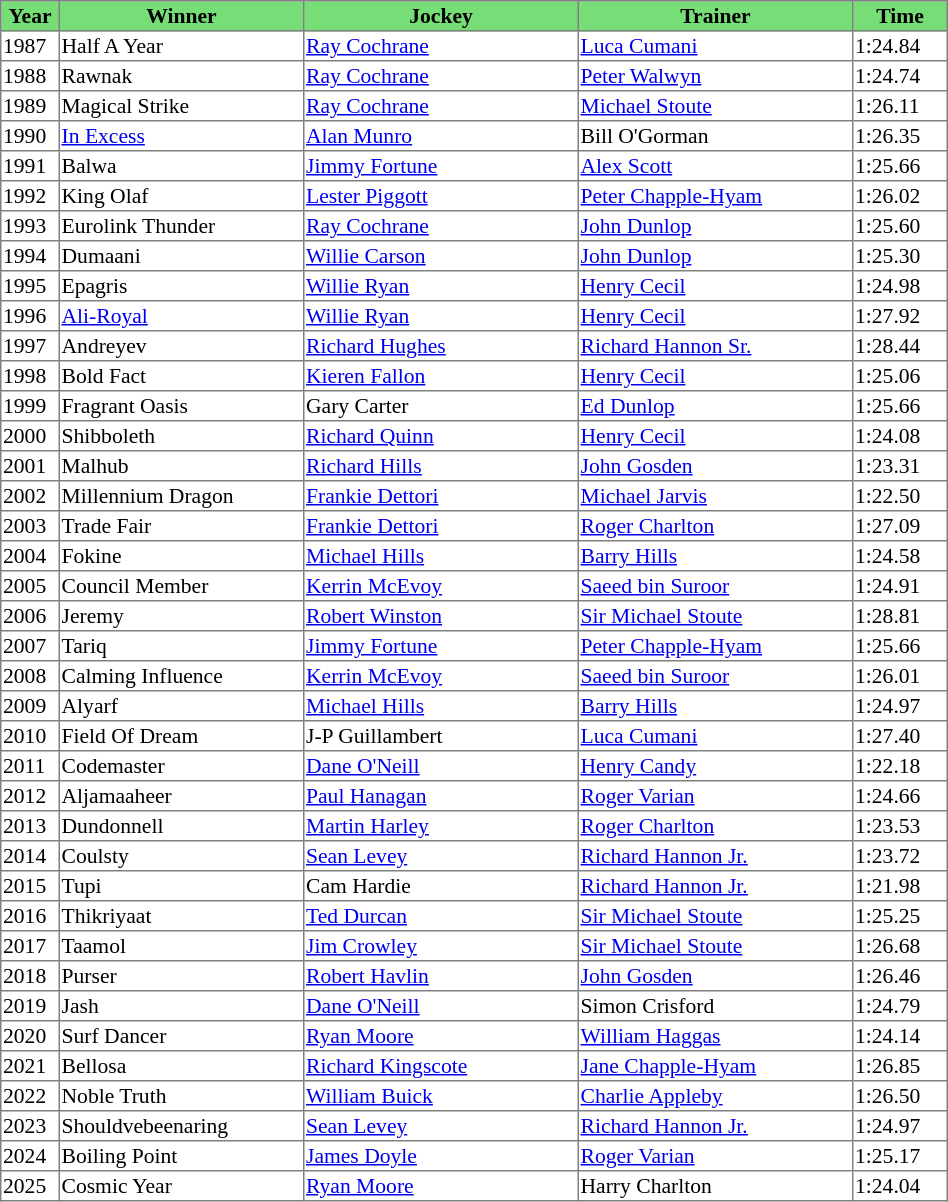<table class = "sortable" | border="1" style="border-collapse: collapse; font-size:90%">
<tr bgcolor="#77dd77" align="center">
<th style="width:36px"><strong>Year</strong></th>
<th style="width:160px"><strong>Winner</strong></th>
<th style="width:180px"><strong>Jockey</strong></th>
<th style="width:180px"><strong>Trainer</strong></th>
<th style="width:60px"><strong>Time</strong></th>
</tr>
<tr>
<td>1987</td>
<td>Half A Year</td>
<td><a href='#'>Ray Cochrane</a></td>
<td><a href='#'>Luca Cumani</a></td>
<td>1:24.84</td>
</tr>
<tr>
<td>1988</td>
<td>Rawnak</td>
<td><a href='#'>Ray Cochrane</a></td>
<td><a href='#'>Peter Walwyn</a></td>
<td>1:24.74</td>
</tr>
<tr>
<td>1989</td>
<td>Magical Strike</td>
<td><a href='#'>Ray Cochrane</a></td>
<td><a href='#'>Michael Stoute</a></td>
<td>1:26.11</td>
</tr>
<tr>
<td>1990</td>
<td><a href='#'>In Excess</a></td>
<td><a href='#'>Alan Munro</a></td>
<td>Bill O'Gorman</td>
<td>1:26.35</td>
</tr>
<tr>
<td>1991</td>
<td>Balwa</td>
<td><a href='#'>Jimmy Fortune</a></td>
<td><a href='#'>Alex Scott</a></td>
<td>1:25.66</td>
</tr>
<tr>
<td>1992</td>
<td>King Olaf</td>
<td><a href='#'>Lester Piggott</a></td>
<td><a href='#'>Peter Chapple-Hyam</a></td>
<td>1:26.02</td>
</tr>
<tr>
<td>1993</td>
<td>Eurolink Thunder</td>
<td><a href='#'>Ray Cochrane</a></td>
<td><a href='#'>John Dunlop</a></td>
<td>1:25.60</td>
</tr>
<tr>
<td>1994</td>
<td>Dumaani</td>
<td><a href='#'>Willie Carson</a></td>
<td><a href='#'>John Dunlop</a></td>
<td>1:25.30</td>
</tr>
<tr>
<td>1995</td>
<td>Epagris</td>
<td><a href='#'>Willie Ryan</a></td>
<td><a href='#'>Henry Cecil</a></td>
<td>1:24.98</td>
</tr>
<tr>
<td>1996</td>
<td><a href='#'>Ali-Royal</a></td>
<td><a href='#'>Willie Ryan</a></td>
<td><a href='#'>Henry Cecil</a></td>
<td>1:27.92</td>
</tr>
<tr>
<td>1997</td>
<td>Andreyev</td>
<td><a href='#'>Richard Hughes</a></td>
<td><a href='#'>Richard Hannon Sr.</a></td>
<td>1:28.44</td>
</tr>
<tr>
<td>1998</td>
<td>Bold Fact</td>
<td><a href='#'>Kieren Fallon</a></td>
<td><a href='#'>Henry Cecil</a></td>
<td>1:25.06</td>
</tr>
<tr>
<td>1999</td>
<td>Fragrant Oasis</td>
<td>Gary Carter</td>
<td><a href='#'>Ed Dunlop</a></td>
<td>1:25.66</td>
</tr>
<tr>
<td>2000</td>
<td>Shibboleth</td>
<td><a href='#'>Richard Quinn</a></td>
<td><a href='#'>Henry Cecil</a></td>
<td>1:24.08</td>
</tr>
<tr>
<td>2001</td>
<td>Malhub</td>
<td><a href='#'>Richard Hills</a></td>
<td><a href='#'>John Gosden</a></td>
<td>1:23.31</td>
</tr>
<tr>
<td>2002</td>
<td>Millennium Dragon</td>
<td><a href='#'>Frankie Dettori</a></td>
<td><a href='#'>Michael Jarvis</a></td>
<td>1:22.50</td>
</tr>
<tr>
<td>2003</td>
<td>Trade Fair</td>
<td><a href='#'>Frankie Dettori</a></td>
<td><a href='#'>Roger Charlton</a></td>
<td>1:27.09</td>
</tr>
<tr>
<td>2004</td>
<td>Fokine</td>
<td><a href='#'>Michael Hills</a></td>
<td><a href='#'>Barry Hills</a></td>
<td>1:24.58</td>
</tr>
<tr>
<td>2005</td>
<td>Council Member</td>
<td><a href='#'>Kerrin McEvoy</a></td>
<td><a href='#'>Saeed bin Suroor</a></td>
<td>1:24.91</td>
</tr>
<tr>
<td>2006</td>
<td>Jeremy</td>
<td><a href='#'>Robert Winston</a></td>
<td><a href='#'>Sir Michael Stoute</a></td>
<td>1:28.81</td>
</tr>
<tr>
<td>2007</td>
<td>Tariq</td>
<td><a href='#'>Jimmy Fortune</a></td>
<td><a href='#'>Peter Chapple-Hyam</a></td>
<td>1:25.66</td>
</tr>
<tr>
<td>2008</td>
<td>Calming Influence</td>
<td><a href='#'>Kerrin McEvoy</a></td>
<td><a href='#'>Saeed bin Suroor</a></td>
<td>1:26.01</td>
</tr>
<tr>
<td>2009</td>
<td>Alyarf</td>
<td><a href='#'>Michael Hills</a></td>
<td><a href='#'>Barry Hills</a></td>
<td>1:24.97</td>
</tr>
<tr>
<td>2010</td>
<td>Field Of Dream</td>
<td>J-P Guillambert</td>
<td><a href='#'>Luca Cumani</a></td>
<td>1:27.40</td>
</tr>
<tr>
<td>2011</td>
<td>Codemaster</td>
<td><a href='#'>Dane O'Neill</a></td>
<td><a href='#'>Henry Candy</a></td>
<td>1:22.18</td>
</tr>
<tr>
<td>2012</td>
<td>Aljamaaheer</td>
<td><a href='#'>Paul Hanagan</a></td>
<td><a href='#'>Roger Varian</a></td>
<td>1:24.66</td>
</tr>
<tr>
<td>2013</td>
<td>Dundonnell</td>
<td><a href='#'>Martin Harley</a></td>
<td><a href='#'>Roger Charlton</a></td>
<td>1:23.53</td>
</tr>
<tr>
<td>2014</td>
<td>Coulsty</td>
<td><a href='#'>Sean Levey</a></td>
<td><a href='#'>Richard Hannon Jr.</a></td>
<td>1:23.72</td>
</tr>
<tr>
<td>2015</td>
<td>Tupi</td>
<td>Cam Hardie</td>
<td><a href='#'>Richard Hannon Jr.</a></td>
<td>1:21.98</td>
</tr>
<tr>
<td>2016</td>
<td>Thikriyaat</td>
<td><a href='#'>Ted Durcan</a></td>
<td><a href='#'>Sir Michael Stoute</a></td>
<td>1:25.25</td>
</tr>
<tr>
<td>2017</td>
<td>Taamol</td>
<td><a href='#'>Jim Crowley</a></td>
<td><a href='#'>Sir Michael Stoute</a></td>
<td>1:26.68</td>
</tr>
<tr>
<td>2018</td>
<td>Purser</td>
<td><a href='#'>Robert Havlin</a></td>
<td><a href='#'>John Gosden</a></td>
<td>1:26.46</td>
</tr>
<tr>
<td>2019</td>
<td>Jash</td>
<td><a href='#'>Dane O'Neill</a></td>
<td>Simon Crisford</td>
<td>1:24.79</td>
</tr>
<tr>
<td>2020</td>
<td>Surf Dancer</td>
<td><a href='#'>Ryan Moore</a></td>
<td><a href='#'>William Haggas</a></td>
<td>1:24.14</td>
</tr>
<tr>
<td>2021</td>
<td>Bellosa</td>
<td><a href='#'>Richard Kingscote</a></td>
<td><a href='#'>Jane Chapple-Hyam</a></td>
<td>1:26.85</td>
</tr>
<tr>
<td>2022</td>
<td>Noble Truth</td>
<td><a href='#'>William Buick</a></td>
<td><a href='#'>Charlie Appleby</a></td>
<td>1:26.50</td>
</tr>
<tr>
<td>2023</td>
<td>Shouldvebeenaring</td>
<td><a href='#'>Sean Levey</a></td>
<td><a href='#'>Richard Hannon Jr.</a></td>
<td>1:24.97</td>
</tr>
<tr>
<td>2024</td>
<td>Boiling Point</td>
<td><a href='#'>James Doyle</a></td>
<td><a href='#'>Roger Varian</a></td>
<td>1:25.17</td>
</tr>
<tr>
<td>2025</td>
<td>Cosmic Year</td>
<td><a href='#'>Ryan Moore</a></td>
<td>Harry Charlton</td>
<td>1:24.04</td>
</tr>
</table>
